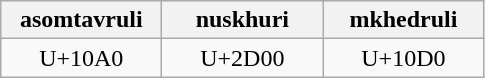<table class="wikitable" style="width:100">
<tr>
<th width="100">asomtavruli</th>
<th width="100">nuskhuri</th>
<th width="100">mkhedruli</th>
</tr>
<tr>
<td align="center">U+10A0</td>
<td align="center">U+2D00</td>
<td align="center">U+10D0</td>
</tr>
</table>
